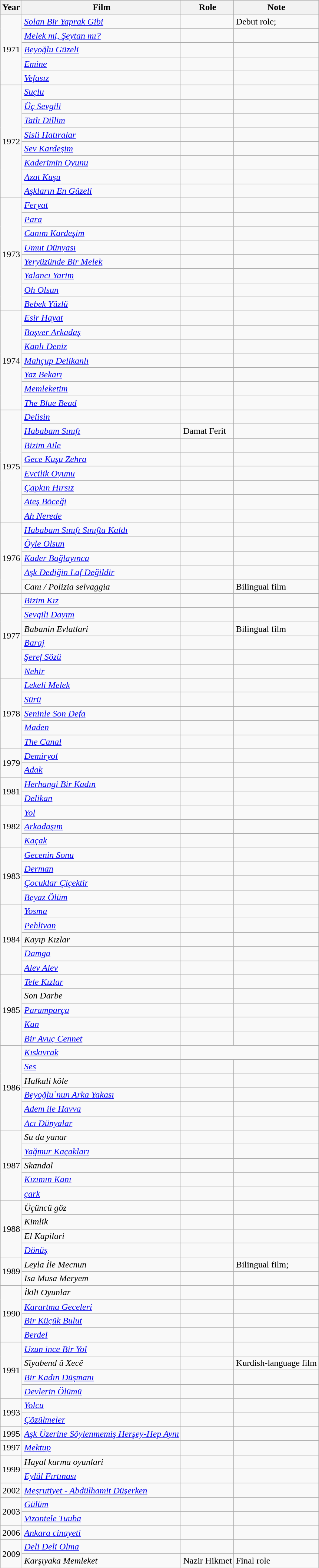<table class="wikitable">
<tr>
<th>Year</th>
<th>Film</th>
<th>Role</th>
<th>Note</th>
</tr>
<tr>
<td rowspan="5">1971</td>
<td><em><a href='#'>Solan Bir Yaprak Gibi</a></em></td>
<td></td>
<td>Debut role;</td>
</tr>
<tr>
<td><em><a href='#'>Melek mi, Şeytan mı?</a></em></td>
<td></td>
<td></td>
</tr>
<tr>
<td><em><a href='#'>Beyoğlu Güzeli</a></em></td>
<td></td>
<td></td>
</tr>
<tr>
<td><em><a href='#'>Emine</a></em></td>
<td></td>
<td></td>
</tr>
<tr>
<td><em><a href='#'>Vefasız</a></em></td>
<td></td>
<td></td>
</tr>
<tr>
<td rowspan="8">1972</td>
<td><em><a href='#'>Suçlu</a></em></td>
<td></td>
<td></td>
</tr>
<tr>
<td><em><a href='#'>Üç Sevgili</a></em></td>
<td></td>
<td></td>
</tr>
<tr>
<td><em><a href='#'>Tatlı Dillim</a></em></td>
<td></td>
<td></td>
</tr>
<tr>
<td><em><a href='#'>Sisli Hatıralar</a></em></td>
<td></td>
<td></td>
</tr>
<tr>
<td><em><a href='#'>Sev Kardeşim</a></em></td>
<td></td>
<td></td>
</tr>
<tr>
<td><em><a href='#'>Kaderimin Oyunu</a></em></td>
<td></td>
<td></td>
</tr>
<tr>
<td><em><a href='#'>Azat Kuşu</a></em></td>
<td></td>
<td></td>
</tr>
<tr>
<td><em><a href='#'>Aşkların En Güzeli</a></em></td>
<td></td>
<td></td>
</tr>
<tr>
<td rowspan="8">1973</td>
<td><em><a href='#'>Feryat</a></em></td>
<td></td>
<td></td>
</tr>
<tr>
<td><em><a href='#'>Para</a></em></td>
<td></td>
<td></td>
</tr>
<tr>
<td><em><a href='#'>Canım Kardeşim</a></em></td>
<td></td>
<td></td>
</tr>
<tr>
<td><em><a href='#'>Umut Dünyası</a></em></td>
<td></td>
<td></td>
</tr>
<tr>
<td><em><a href='#'>Yeryüzünde Bir Melek</a></em></td>
<td></td>
<td></td>
</tr>
<tr>
<td><em><a href='#'>Yalancı Yarim</a></em></td>
<td></td>
<td></td>
</tr>
<tr>
<td><em><a href='#'>Oh Olsun</a></em></td>
<td></td>
<td></td>
</tr>
<tr>
<td><em><a href='#'>Bebek Yüzlü</a></em></td>
<td></td>
<td></td>
</tr>
<tr>
<td rowspan="7">1974</td>
<td><em><a href='#'>Esir Hayat</a></em></td>
<td></td>
<td></td>
</tr>
<tr>
<td><em><a href='#'>Boşver Arkadaş</a></em></td>
<td></td>
<td></td>
</tr>
<tr>
<td><em><a href='#'>Kanlı Deniz</a></em></td>
<td></td>
<td></td>
</tr>
<tr>
<td><em><a href='#'>Mahçup Delikanlı</a></em></td>
<td></td>
<td></td>
</tr>
<tr>
<td><em><a href='#'>Yaz Bekarı</a></em></td>
<td></td>
<td></td>
</tr>
<tr>
<td><em><a href='#'>Memleketim</a></em></td>
<td></td>
<td></td>
</tr>
<tr>
<td><em><a href='#'>The Blue Bead</a></em></td>
<td></td>
<td></td>
</tr>
<tr>
<td rowspan="8">1975</td>
<td><em><a href='#'>Delisin</a></em></td>
<td></td>
<td></td>
</tr>
<tr>
<td><em><a href='#'>Hababam Sınıfı</a></em></td>
<td>Damat Ferit</td>
<td></td>
</tr>
<tr>
<td><em><a href='#'>Bizim Aile</a></em></td>
<td></td>
<td></td>
</tr>
<tr>
<td><em><a href='#'>Gece Kuşu Zehra</a></em></td>
<td></td>
<td></td>
</tr>
<tr>
<td><em><a href='#'>Evcilik Oyunu</a></em></td>
<td></td>
<td></td>
</tr>
<tr>
<td><em><a href='#'>Çapkın Hırsız</a></em></td>
<td></td>
<td></td>
</tr>
<tr>
<td><em><a href='#'>Ateş Böceği</a></em></td>
<td></td>
<td></td>
</tr>
<tr>
<td><em><a href='#'>Ah Nerede</a></em></td>
<td></td>
<td></td>
</tr>
<tr>
<td rowspan="5">1976</td>
<td><em><a href='#'>Hababam Sınıfı Sınıfta Kaldı</a></em></td>
<td></td>
<td></td>
</tr>
<tr>
<td><em><a href='#'>Öyle Olsun</a></em></td>
<td></td>
<td></td>
</tr>
<tr>
<td><em><a href='#'>Kader Bağlayınca</a></em></td>
<td></td>
<td></td>
</tr>
<tr>
<td><em><a href='#'>Aşk Dediğin Laf Değildir</a></em></td>
<td></td>
<td></td>
</tr>
<tr>
<td><em>Canı / Polizia selvaggia</em></td>
<td></td>
<td>Bilingual film</td>
</tr>
<tr>
<td rowspan="6">1977</td>
<td><em><a href='#'>Bizim Kız</a></em></td>
<td></td>
<td></td>
</tr>
<tr>
<td><em><a href='#'>Sevgili Dayım</a></em></td>
<td></td>
<td></td>
</tr>
<tr>
<td><em>Babanin Evlatlari</em></td>
<td></td>
<td>Bilingual film</td>
</tr>
<tr>
<td><em><a href='#'>Baraj</a></em></td>
<td></td>
</tr>
<tr>
<td><em><a href='#'>Şeref Sözü</a></em></td>
<td></td>
<td></td>
</tr>
<tr>
<td><em><a href='#'>Nehir</a></em></td>
<td></td>
<td></td>
</tr>
<tr>
<td rowspan=5>1978</td>
<td><em><a href='#'>Lekeli Melek</a></em></td>
<td></td>
<td></td>
</tr>
<tr>
<td><em><a href='#'>Sürü</a></em></td>
<td></td>
<td></td>
</tr>
<tr>
<td><em><a href='#'>Seninle Son Defa</a></em></td>
<td></td>
<td></td>
</tr>
<tr>
<td><em><a href='#'>Maden</a></em></td>
<td></td>
<td></td>
</tr>
<tr>
<td><em><a href='#'>The Canal</a></em></td>
<td></td>
<td></td>
</tr>
<tr>
<td rowspan=2>1979</td>
<td><em><a href='#'>Demiryol</a></em></td>
<td></td>
<td></td>
</tr>
<tr>
<td><em><a href='#'>Adak</a></em></td>
<td></td>
<td></td>
</tr>
<tr>
<td rowspan="2">1981</td>
<td><em><a href='#'>Herhangi Bir Kadın</a></em></td>
<td></td>
<td></td>
</tr>
<tr>
<td><em><a href='#'>Delikan</a></em></td>
<td></td>
<td></td>
</tr>
<tr>
<td rowspan="3">1982</td>
<td><em><a href='#'>Yol</a></em></td>
<td></td>
<td></td>
</tr>
<tr>
<td><em><a href='#'>Arkadaşım</a></em></td>
<td></td>
<td></td>
</tr>
<tr>
<td><em><a href='#'>Kaçak</a></em></td>
<td></td>
<td></td>
</tr>
<tr>
<td rowspan="4">1983</td>
<td><em><a href='#'>Gecenin Sonu</a></em></td>
<td></td>
<td></td>
</tr>
<tr>
<td><em><a href='#'>Derman</a></em></td>
<td></td>
<td></td>
</tr>
<tr>
<td><em><a href='#'>Çocuklar Çiçektir</a></em></td>
<td></td>
<td></td>
</tr>
<tr>
<td><em><a href='#'>Beyaz Ölüm</a></em></td>
<td></td>
<td></td>
</tr>
<tr>
<td rowspan="5">1984</td>
<td><em><a href='#'>Yosma</a></em></td>
<td></td>
<td></td>
</tr>
<tr>
<td><em><a href='#'>Pehlivan</a></em></td>
<td></td>
<td></td>
</tr>
<tr>
<td><em>Kayıp Kızlar</em></td>
<td></td>
<td></td>
</tr>
<tr>
<td><em><a href='#'>Damga</a></em></td>
<td></td>
<td></td>
</tr>
<tr>
<td><em><a href='#'>Alev Alev</a></em></td>
<td></td>
<td></td>
</tr>
<tr>
<td rowspan="5">1985</td>
<td><em><a href='#'>Tele Kızlar</a></em></td>
<td></td>
<td></td>
</tr>
<tr>
<td><em>Son Darbe</em></td>
<td></td>
<td></td>
</tr>
<tr>
<td><em><a href='#'>Paramparça</a></em></td>
<td></td>
<td></td>
</tr>
<tr>
<td><em><a href='#'>Kan</a></em></td>
<td></td>
<td></td>
</tr>
<tr>
<td><em><a href='#'>Bir Avuç Cennet</a></em></td>
<td></td>
<td></td>
</tr>
<tr>
<td rowspan="6">1986</td>
<td><em><a href='#'>Kıskıvrak</a></em></td>
</tr>
<tr>
<td><em><a href='#'>Ses</a></em></td>
<td></td>
<td></td>
</tr>
<tr>
<td><em>Halkali köle</em></td>
<td></td>
<td></td>
</tr>
<tr>
<td><em><a href='#'>Beyoğlu`nun Arka Yakası</a></em></td>
<td></td>
<td></td>
</tr>
<tr>
<td><em><a href='#'>Adem ile Havva</a></em></td>
<td></td>
<td></td>
</tr>
<tr>
<td><em><a href='#'>Acı Dünyalar</a></em></td>
<td></td>
<td></td>
</tr>
<tr>
<td rowspan="5">1987</td>
<td><em>Su da yanar</em></td>
<td></td>
<td></td>
</tr>
<tr>
<td><em><a href='#'>Yağmur Kaçakları</a></em></td>
<td></td>
<td></td>
</tr>
<tr>
<td><em>Skandal</em></td>
<td></td>
<td></td>
</tr>
<tr>
<td><em><a href='#'>Kızımın Kanı</a></em></td>
<td></td>
<td></td>
</tr>
<tr>
<td><em><a href='#'>çark</a></em></td>
<td></td>
<td></td>
</tr>
<tr>
<td rowspan="4">1988</td>
<td><em>Üçüncü göz</em></td>
<td></td>
<td></td>
</tr>
<tr>
<td><em>Kimlik</em></td>
<td></td>
<td></td>
</tr>
<tr>
<td><em>El Kapilari</em></td>
<td></td>
<td></td>
</tr>
<tr>
<td><em><a href='#'>Dönüş</a></em></td>
<td></td>
<td></td>
</tr>
<tr>
<td rowspan="2">1989</td>
<td><em>Leyla İle Mecnun</em></td>
<td></td>
<td>Bilingual film;</td>
</tr>
<tr>
<td><em>Isa Musa Meryem</em></td>
<td></td>
<td></td>
</tr>
<tr>
<td rowspan="4">1990</td>
<td><em>İkili Oyunlar</em></td>
<td></td>
<td></td>
</tr>
<tr>
<td><em><a href='#'>Karartma Geceleri</a></em></td>
<td></td>
<td></td>
</tr>
<tr>
<td><em><a href='#'>Bir Küçük Bulut</a></em></td>
<td></td>
<td></td>
</tr>
<tr>
<td><em><a href='#'>Berdel</a></em></td>
<td></td>
<td></td>
</tr>
<tr>
<td rowspan="4">1991</td>
<td><em><a href='#'>Uzun ince Bir Yol</a></em></td>
<td></td>
<td></td>
</tr>
<tr>
<td><em>Sîyabend û Xecê</em></td>
<td></td>
<td>Kurdish-language film</td>
</tr>
<tr>
<td><em><a href='#'>Bir Kadın Düşmanı</a></em></td>
<td></td>
<td></td>
</tr>
<tr>
<td><em><a href='#'>Devlerin Ölümü</a></em></td>
<td></td>
<td></td>
</tr>
<tr>
<td rowspan="2">1993</td>
<td><em><a href='#'>Yolcu</a></em></td>
<td></td>
<td></td>
</tr>
<tr>
<td><em><a href='#'>Çözülmeler</a></em></td>
<td></td>
<td></td>
</tr>
<tr>
<td>1995</td>
<td><em><a href='#'>Aşk Üzerine Söylenmemiş Herşey-Hep Aynı</a></em></td>
<td></td>
<td></td>
</tr>
<tr>
<td>1997</td>
<td><em><a href='#'>Mektup</a></em></td>
<td></td>
<td></td>
</tr>
<tr>
<td rowspan="2">1999</td>
<td><em>Hayal kurma oyunlari</em></td>
<td></td>
<td></td>
</tr>
<tr>
<td><em><a href='#'>Eylül Fırtınası</a></em></td>
<td></td>
<td></td>
</tr>
<tr>
<td>2002</td>
<td><em><a href='#'>Meşrutiyet - Abdülhamit Düşerken</a></em></td>
<td></td>
<td></td>
</tr>
<tr>
<td rowspan="2">2003</td>
<td><em><a href='#'>Gülüm</a></em></td>
<td></td>
<td></td>
</tr>
<tr>
<td><em><a href='#'>Vizontele Tuuba</a></em></td>
<td></td>
<td></td>
</tr>
<tr>
<td>2006</td>
<td><em><a href='#'>Ankara cinayeti</a></em></td>
<td></td>
<td></td>
</tr>
<tr>
<td rowspan="2">2009</td>
<td><em><a href='#'>Deli Deli Olma</a></em></td>
<td></td>
<td></td>
</tr>
<tr>
<td><em>Karşıyaka Memleket</em></td>
<td>Nazir Hikmet</td>
<td>Final role</td>
</tr>
</table>
